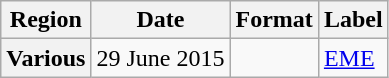<table class="wikitable plainrowheaders">
<tr>
<th scope="col">Region</th>
<th scope="col">Date</th>
<th scope="col">Format</th>
<th scope="col">Label</th>
</tr>
<tr>
<th scope="row">Various</th>
<td>29 June 2015</td>
<td></td>
<td><a href='#'>EME</a></td>
</tr>
</table>
